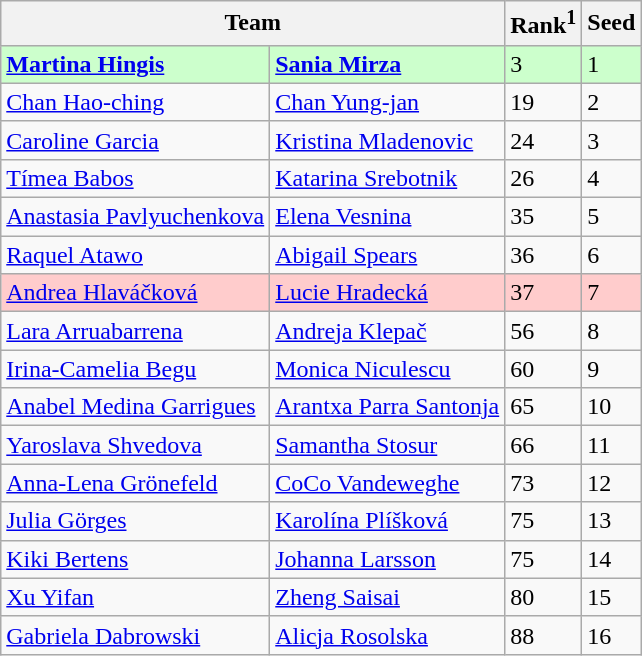<table class="wikitable">
<tr>
<th width="325" colspan=2>Team</th>
<th>Rank<sup>1</sup></th>
<th>Seed</th>
</tr>
<tr style="background:#cfc;">
<td> <strong><a href='#'>Martina Hingis</a></strong></td>
<td> <strong><a href='#'>Sania Mirza</a></strong></td>
<td>3</td>
<td>1</td>
</tr>
<tr>
<td> <a href='#'>Chan Hao-ching</a></td>
<td> <a href='#'>Chan Yung-jan</a></td>
<td>19</td>
<td>2</td>
</tr>
<tr>
<td> <a href='#'>Caroline Garcia</a></td>
<td> <a href='#'>Kristina Mladenovic</a></td>
<td>24</td>
<td>3</td>
</tr>
<tr>
<td> <a href='#'>Tímea Babos</a></td>
<td> <a href='#'>Katarina Srebotnik</a></td>
<td>26</td>
<td>4</td>
</tr>
<tr>
<td> <a href='#'>Anastasia Pavlyuchenkova</a></td>
<td> <a href='#'>Elena Vesnina</a></td>
<td>35</td>
<td>5</td>
</tr>
<tr>
<td> <a href='#'>Raquel Atawo</a></td>
<td> <a href='#'>Abigail Spears</a></td>
<td>36</td>
<td>6</td>
</tr>
<tr style="background:#fcc;">
<td> <a href='#'>Andrea Hlaváčková</a></td>
<td> <a href='#'>Lucie Hradecká</a></td>
<td>37</td>
<td>7</td>
</tr>
<tr>
<td> <a href='#'>Lara Arruabarrena</a></td>
<td> <a href='#'>Andreja Klepač</a></td>
<td>56</td>
<td>8</td>
</tr>
<tr>
<td> <a href='#'>Irina-Camelia Begu</a></td>
<td> <a href='#'>Monica Niculescu</a></td>
<td>60</td>
<td>9</td>
</tr>
<tr>
<td> <a href='#'>Anabel Medina Garrigues</a></td>
<td> <a href='#'>Arantxa Parra Santonja</a></td>
<td>65</td>
<td>10</td>
</tr>
<tr>
<td> <a href='#'>Yaroslava Shvedova</a></td>
<td> <a href='#'>Samantha Stosur</a></td>
<td>66</td>
<td>11</td>
</tr>
<tr>
<td> <a href='#'>Anna-Lena Grönefeld</a></td>
<td> <a href='#'>CoCo Vandeweghe</a></td>
<td>73</td>
<td>12</td>
</tr>
<tr>
<td> <a href='#'>Julia Görges</a></td>
<td> <a href='#'>Karolína Plíšková</a></td>
<td>75</td>
<td>13</td>
</tr>
<tr>
<td> <a href='#'>Kiki Bertens</a></td>
<td> <a href='#'>Johanna Larsson</a></td>
<td>75</td>
<td>14</td>
</tr>
<tr>
<td> <a href='#'>Xu Yifan</a></td>
<td> <a href='#'>Zheng Saisai</a></td>
<td>80</td>
<td>15</td>
</tr>
<tr>
<td> <a href='#'>Gabriela Dabrowski</a></td>
<td> <a href='#'>Alicja Rosolska</a></td>
<td>88</td>
<td>16</td>
</tr>
</table>
